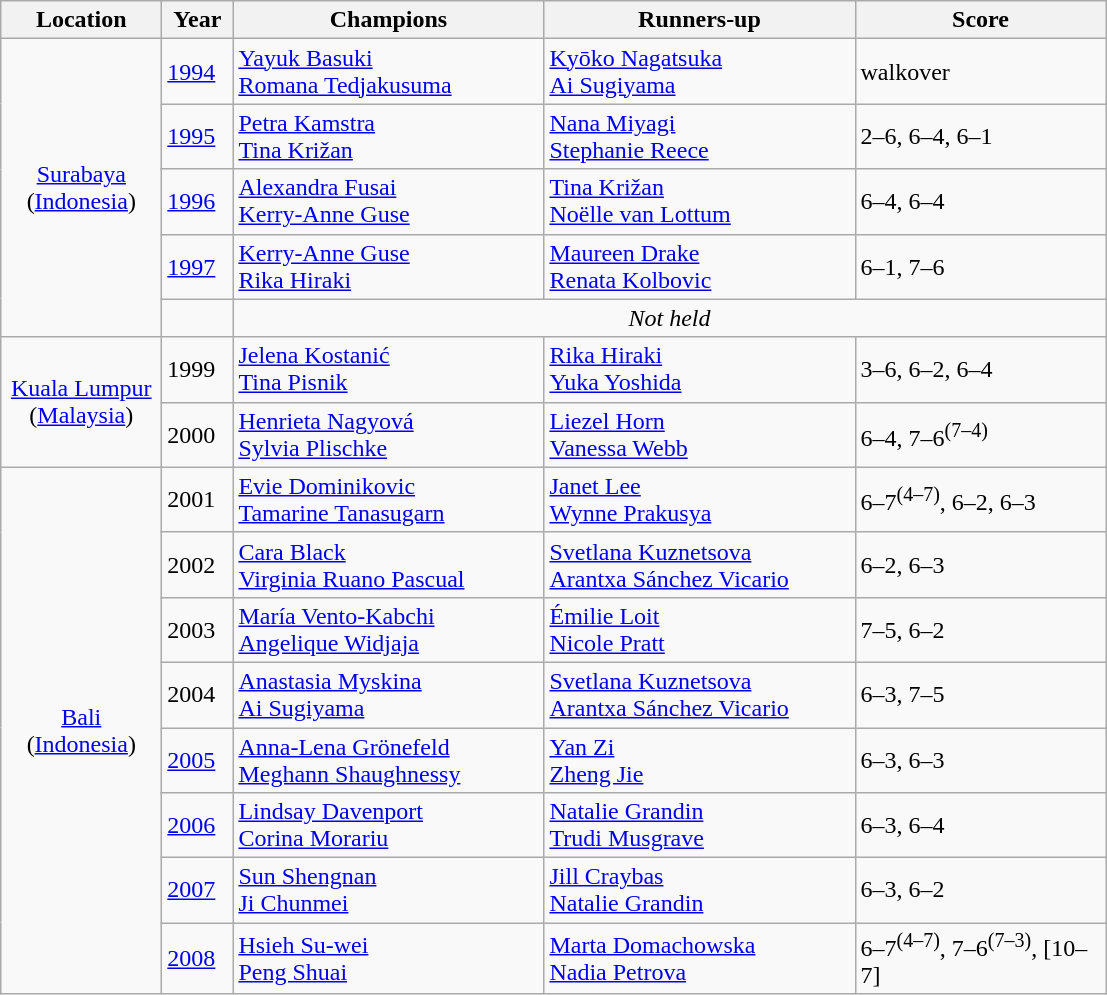<table class="wikitable">
<tr>
<th style="width:100px">Location</th>
<th style="width:40px">Year</th>
<th style="width:200px">Champions</th>
<th style="width:200px">Runners-up</th>
<th style="width:160px" class="unsortable">Score</th>
</tr>
<tr>
<td align=center rowspan=5><a href='#'>Surabaya</a><br>(<a href='#'>Indonesia</a>)</td>
<td><a href='#'>1994</a></td>
<td> <a href='#'>Yayuk Basuki</a> <br>  <a href='#'>Romana Tedjakusuma</a></td>
<td> <a href='#'>Kyōko Nagatsuka</a> <br>  <a href='#'>Ai Sugiyama</a></td>
<td>walkover</td>
</tr>
<tr>
<td><a href='#'>1995</a></td>
<td> <a href='#'>Petra Kamstra</a> <br>  <a href='#'>Tina Križan</a></td>
<td> <a href='#'>Nana Miyagi</a> <br>  <a href='#'>Stephanie Reece</a></td>
<td>2–6, 6–4, 6–1</td>
</tr>
<tr>
<td><a href='#'>1996</a></td>
<td> <a href='#'>Alexandra Fusai</a> <br>  <a href='#'>Kerry-Anne Guse</a></td>
<td> <a href='#'>Tina Križan</a> <br>  <a href='#'>Noëlle van Lottum</a></td>
<td>6–4, 6–4</td>
</tr>
<tr>
<td><a href='#'>1997</a></td>
<td> <a href='#'>Kerry-Anne Guse</a> <br>  <a href='#'>Rika Hiraki</a></td>
<td> <a href='#'>Maureen Drake</a> <br>  <a href='#'>Renata Kolbovic</a></td>
<td>6–1, 7–6</td>
</tr>
<tr>
<td></td>
<td colspan=4 align=center><em>Not held</em></td>
</tr>
<tr>
<td align=center rowspan=2><a href='#'>Kuala Lumpur</a><br>(<a href='#'>Malaysia</a>)</td>
<td>1999</td>
<td> <a href='#'>Jelena Kostanić</a> <br>  <a href='#'>Tina Pisnik</a></td>
<td> <a href='#'>Rika Hiraki</a> <br>  <a href='#'>Yuka Yoshida</a></td>
<td>3–6, 6–2, 6–4</td>
</tr>
<tr>
<td>2000</td>
<td> <a href='#'>Henrieta Nagyová</a> <br>  <a href='#'>Sylvia Plischke</a></td>
<td> <a href='#'>Liezel Horn</a> <br>  <a href='#'>Vanessa Webb</a></td>
<td>6–4, 7–6<sup>(7–4)</sup></td>
</tr>
<tr>
<td align=center rowspan=8><a href='#'>Bali</a><br>(<a href='#'>Indonesia</a>)</td>
<td>2001</td>
<td> <a href='#'>Evie Dominikovic</a> <br>  <a href='#'>Tamarine Tanasugarn</a></td>
<td> <a href='#'>Janet Lee</a> <br>  <a href='#'>Wynne Prakusya</a></td>
<td>6–7<sup>(4–7)</sup>, 6–2, 6–3</td>
</tr>
<tr>
<td>2002</td>
<td> <a href='#'>Cara Black</a> <br>  <a href='#'>Virginia Ruano Pascual</a></td>
<td> <a href='#'>Svetlana Kuznetsova</a> <br>  <a href='#'>Arantxa Sánchez Vicario</a></td>
<td>6–2, 6–3</td>
</tr>
<tr>
<td>2003</td>
<td> <a href='#'>María Vento-Kabchi</a> <br>   <a href='#'>Angelique Widjaja</a></td>
<td> <a href='#'>Émilie Loit</a> <br>  <a href='#'>Nicole Pratt</a></td>
<td>7–5, 6–2</td>
</tr>
<tr>
<td>2004</td>
<td> <a href='#'>Anastasia Myskina</a> <br>  <a href='#'>Ai Sugiyama</a></td>
<td> <a href='#'>Svetlana Kuznetsova</a> <br>  <a href='#'>Arantxa Sánchez Vicario</a></td>
<td>6–3, 7–5</td>
</tr>
<tr>
<td><a href='#'>2005</a></td>
<td> <a href='#'>Anna-Lena Grönefeld</a> <br>  <a href='#'>Meghann Shaughnessy</a></td>
<td> <a href='#'>Yan Zi</a> <br>  <a href='#'>Zheng Jie</a></td>
<td>6–3, 6–3</td>
</tr>
<tr>
<td><a href='#'>2006</a></td>
<td> <a href='#'>Lindsay Davenport</a> <br>  <a href='#'>Corina Morariu</a></td>
<td> <a href='#'>Natalie Grandin</a> <br>  <a href='#'>Trudi Musgrave</a></td>
<td>6–3, 6–4</td>
</tr>
<tr>
<td><a href='#'>2007</a></td>
<td> <a href='#'>Sun Shengnan</a> <br>  <a href='#'>Ji Chunmei</a></td>
<td> <a href='#'>Jill Craybas</a> <br>  <a href='#'>Natalie Grandin</a></td>
<td>6–3, 6–2</td>
</tr>
<tr>
<td><a href='#'>2008</a></td>
<td> <a href='#'>Hsieh Su-wei</a>  <br>  <a href='#'>Peng Shuai</a></td>
<td> <a href='#'>Marta Domachowska</a> <br>   <a href='#'>Nadia Petrova</a></td>
<td>6–7<sup>(4–7)</sup>, 7–6<sup>(7–3)</sup>, [10–7]</td>
</tr>
</table>
